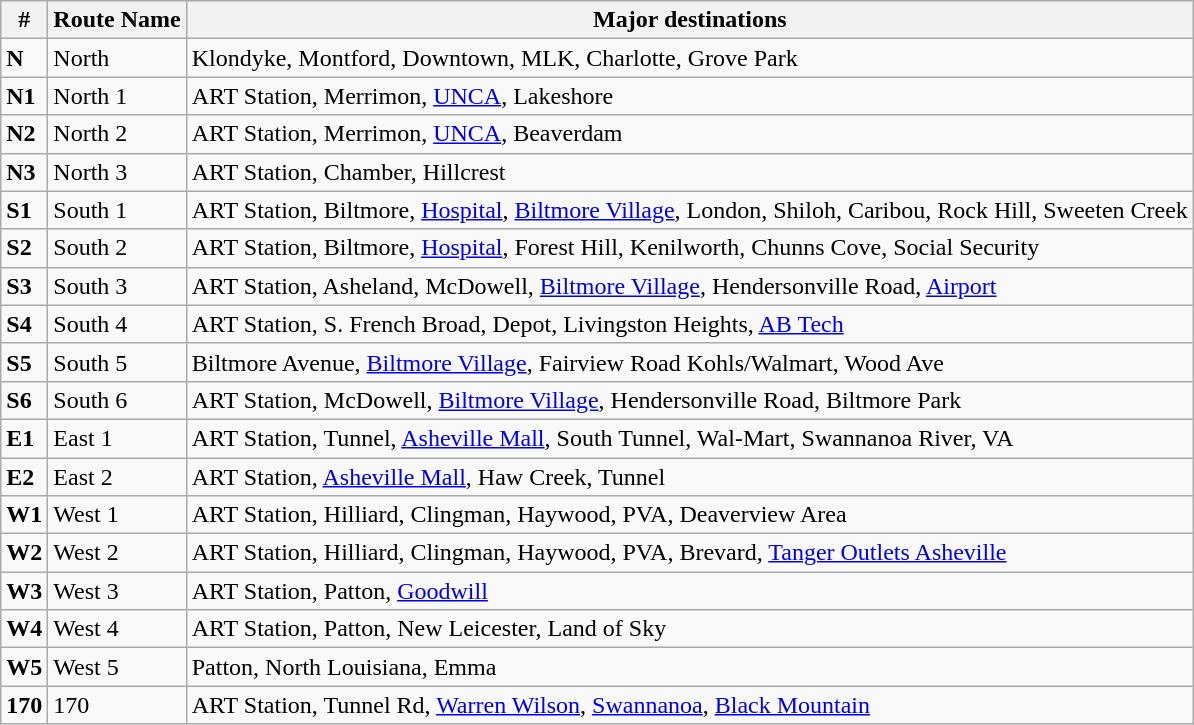<table class="wikitable">
<tr>
<th>#</th>
<th>Route Name</th>
<th>Major destinations</th>
</tr>
<tr>
<td><strong>N</strong></td>
<td>North</td>
<td>Klondyke, Montford, Downtown, MLK, Charlotte, Grove Park</td>
</tr>
<tr>
<td><strong>N1</strong></td>
<td>North 1</td>
<td>ART Station, Merrimon, <a href='#'>UNCA</a>, Lakeshore</td>
</tr>
<tr>
<td><strong>N2</strong></td>
<td>North 2</td>
<td>ART Station, Merrimon, <a href='#'>UNCA</a>, Beaverdam</td>
</tr>
<tr>
<td><strong>N3</strong></td>
<td>North 3</td>
<td>ART Station, Chamber, Hillcrest</td>
</tr>
<tr>
<td><strong>S1</strong></td>
<td>South 1</td>
<td>ART Station, Biltmore, <a href='#'>Hospital</a>, <a href='#'>Biltmore Village</a>, London, Shiloh, Caribou, Rock Hill, Sweeten Creek</td>
</tr>
<tr>
<td><strong>S2</strong></td>
<td>South 2</td>
<td>ART Station, Biltmore, <a href='#'>Hospital</a>, Forest Hill, Kenilworth, Chunns Cove, Social Security</td>
</tr>
<tr>
<td><strong>S3</strong></td>
<td>South 3</td>
<td>ART Station, Asheland, McDowell, <a href='#'>Biltmore Village</a>, Hendersonville Road, <a href='#'>Airport</a></td>
</tr>
<tr>
<td><strong>S4</strong></td>
<td>South 4</td>
<td>ART Station, S. French Broad, Depot, Livingston Heights, <a href='#'>AB Tech</a></td>
</tr>
<tr>
<td><strong>S5</strong></td>
<td>South 5</td>
<td>Biltmore Avenue, <a href='#'>Biltmore Village</a>, Fairview Road Kohls/Walmart, Wood Ave</td>
</tr>
<tr>
<td><strong>S6</strong></td>
<td>South 6</td>
<td>ART Station, McDowell, <a href='#'>Biltmore Village</a>, Hendersonville Road, Biltmore Park</td>
</tr>
<tr>
<td><strong>E1</strong></td>
<td>East 1</td>
<td>ART Station, Tunnel, <a href='#'>Asheville Mall</a>, South Tunnel, Wal-Mart, Swannanoa River, VA</td>
</tr>
<tr>
<td><strong>E2</strong></td>
<td>East 2</td>
<td>ART Station, <a href='#'>Asheville Mall</a>, Haw Creek, Tunnel</td>
</tr>
<tr>
<td><strong>W1</strong></td>
<td>West 1</td>
<td>ART Station, Hilliard, Clingman, Haywood, PVA, Deaverview Area</td>
</tr>
<tr>
<td><strong>W2</strong></td>
<td>West 2</td>
<td>ART Station, Hilliard, Clingman, Haywood, PVA, Brevard, <a href='#'>Tanger Outlets Asheville</a></td>
</tr>
<tr>
<td><strong>W3</strong></td>
<td>West 3</td>
<td>ART Station, Patton, <a href='#'>Goodwill</a></td>
</tr>
<tr>
<td><strong>W4</strong></td>
<td>West 4</td>
<td>ART Station, Patton, New Leicester, Land of Sky</td>
</tr>
<tr>
<td><strong>W5</strong></td>
<td>West 5</td>
<td>Patton, North Louisiana, Emma</td>
</tr>
<tr>
<td><strong>170</strong></td>
<td>170</td>
<td>ART Station, Tunnel Rd, <a href='#'>Warren Wilson</a>, <a href='#'>Swannanoa</a>, <a href='#'>Black Mountain</a></td>
</tr>
</table>
